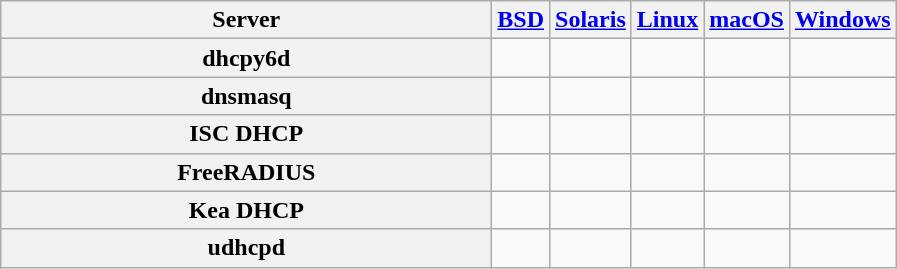<table class="sortable wikitable" style="text-align: center; width: auto;">
<tr>
<th style="width:20em">Server</th>
<th><a href='#'>BSD</a></th>
<th><a href='#'>Solaris</a></th>
<th><a href='#'>Linux</a></th>
<th><a href='#'>macOS</a></th>
<th><a href='#'>Windows</a></th>
</tr>
<tr>
<th>dhcpy6d</th>
<td></td>
<td></td>
<td></td>
<td></td>
<td></td>
</tr>
<tr>
<th>dnsmasq</th>
<td></td>
<td></td>
<td></td>
<td></td>
<td></td>
</tr>
<tr>
<th>ISC DHCP</th>
<td></td>
<td></td>
<td></td>
<td></td>
<td></td>
</tr>
<tr>
<th>FreeRADIUS</th>
<td></td>
<td></td>
<td></td>
<td></td>
<td></td>
</tr>
<tr>
<th>Kea DHCP</th>
<td></td>
<td></td>
<td></td>
<td></td>
<td></td>
</tr>
<tr>
<th>udhcpd</th>
<td></td>
<td></td>
<td></td>
<td></td>
<td></td>
</tr>
</table>
